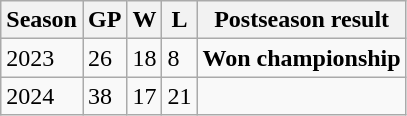<table class="wikitable">
<tr>
<th>Season</th>
<th>GP</th>
<th>W</th>
<th>L</th>
<th>Postseason result</th>
</tr>
<tr>
<td>2023</td>
<td>26</td>
<td>18</td>
<td>8</td>
<td><strong>Won championship</strong></td>
</tr>
<tr>
<td>2024</td>
<td>38</td>
<td>17</td>
<td>21</td>
<td></td>
</tr>
</table>
